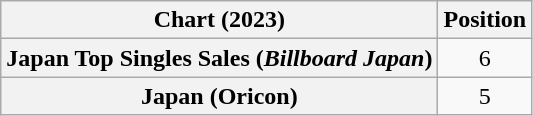<table class="wikitable sortable plainrowheaders" style="text-align:center">
<tr>
<th scope="col">Chart (2023)</th>
<th scope="col">Position</th>
</tr>
<tr>
<th scope="row">Japan Top Singles Sales (<em>Billboard Japan</em>)</th>
<td>6</td>
</tr>
<tr>
<th scope="row">Japan (Oricon)</th>
<td>5</td>
</tr>
</table>
